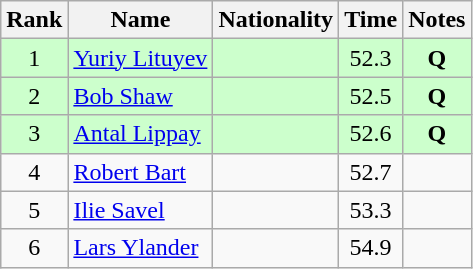<table class="wikitable sortable" style="text-align:center">
<tr>
<th>Rank</th>
<th>Name</th>
<th>Nationality</th>
<th>Time</th>
<th>Notes</th>
</tr>
<tr bgcolor=ccffcc>
<td>1</td>
<td align=left><a href='#'>Yuriy Lituyev</a></td>
<td align=left></td>
<td>52.3</td>
<td><strong>Q</strong></td>
</tr>
<tr bgcolor=ccffcc>
<td>2</td>
<td align=left><a href='#'>Bob Shaw</a></td>
<td align=left></td>
<td>52.5</td>
<td><strong>Q</strong></td>
</tr>
<tr bgcolor=ccffcc>
<td>3</td>
<td align=left><a href='#'>Antal Lippay</a></td>
<td align=left></td>
<td>52.6</td>
<td><strong>Q</strong></td>
</tr>
<tr>
<td>4</td>
<td align=left><a href='#'>Robert Bart</a></td>
<td align=left></td>
<td>52.7</td>
<td></td>
</tr>
<tr>
<td>5</td>
<td align=left><a href='#'>Ilie Savel</a></td>
<td align=left></td>
<td>53.3</td>
<td></td>
</tr>
<tr>
<td>6</td>
<td align=left><a href='#'>Lars Ylander</a></td>
<td align=left></td>
<td>54.9</td>
<td></td>
</tr>
</table>
